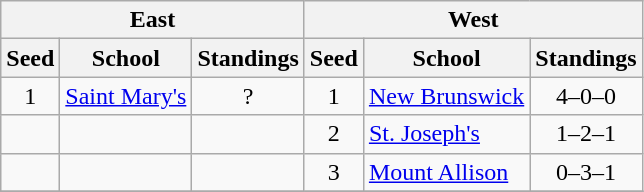<table class="wikitable">
<tr>
<th colspan=3>East</th>
<th colspan=3>West</th>
</tr>
<tr>
<th>Seed</th>
<th>School</th>
<th>Standings</th>
<th>Seed</th>
<th>School</th>
<th>Standings</th>
</tr>
<tr>
<td align=center>1</td>
<td><a href='#'>Saint Mary's</a></td>
<td align=center>?</td>
<td align=center>1</td>
<td><a href='#'>New Brunswick</a></td>
<td align=center>4–0–0</td>
</tr>
<tr>
<td></td>
<td></td>
<td></td>
<td align=center>2</td>
<td><a href='#'>St. Joseph's</a></td>
<td align=center>1–2–1</td>
</tr>
<tr>
<td></td>
<td></td>
<td></td>
<td align=center>3</td>
<td><a href='#'>Mount Allison</a></td>
<td align=center>0–3–1</td>
</tr>
<tr>
</tr>
</table>
